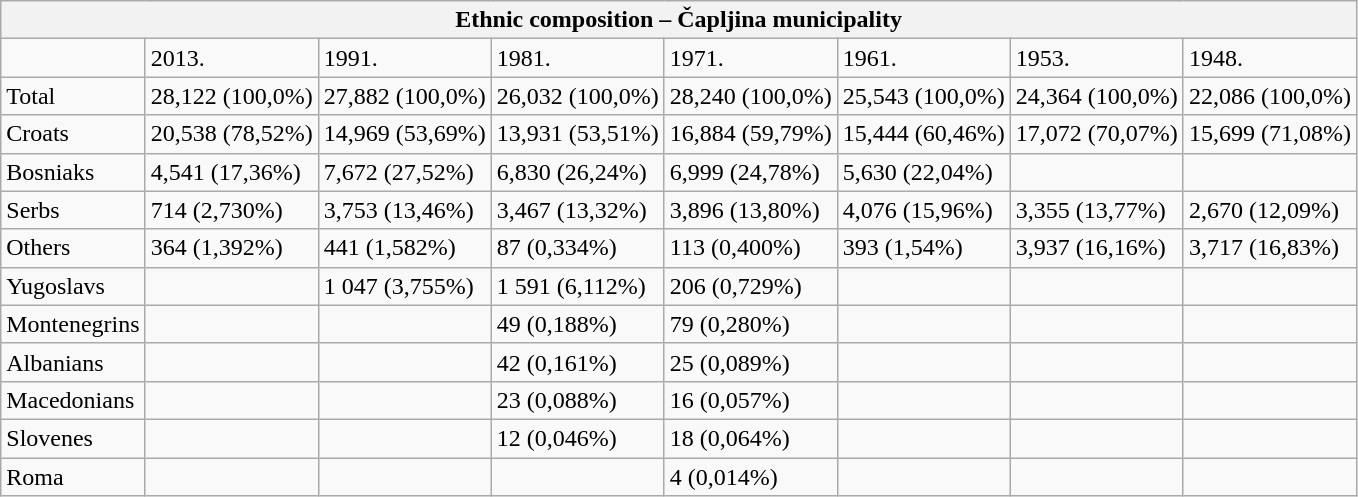<table class="wikitable">
<tr>
<th colspan="11">Ethnic composition – Čapljina municipality</th>
</tr>
<tr>
<td></td>
<td>2013.</td>
<td>1991.</td>
<td>1981.</td>
<td>1971.</td>
<td>1961.</td>
<td>1953.</td>
<td>1948.</td>
</tr>
<tr>
<td>Total</td>
<td>28,122 (100,0%)</td>
<td>27,882 (100,0%)</td>
<td>26,032 (100,0%)</td>
<td>28,240 (100,0%)</td>
<td>25,543 (100,0%)</td>
<td>24,364 (100,0%)</td>
<td>22,086 (100,0%)</td>
</tr>
<tr>
<td>Croats</td>
<td>20,538 (78,52%)</td>
<td>14,969 (53,69%)</td>
<td>13,931 (53,51%)</td>
<td>16,884 (59,79%)</td>
<td>15,444 (60,46%)</td>
<td>17,072 (70,07%)</td>
<td>15,699 (71,08%)</td>
</tr>
<tr>
<td>Bosniaks</td>
<td>4,541 (17,36%)</td>
<td>7,672 (27,52%)</td>
<td>6,830 (26,24%)</td>
<td>6,999 (24,78%)</td>
<td>5,630 (22,04%)</td>
<td></td>
<td></td>
</tr>
<tr>
<td>Serbs</td>
<td>714 (2,730%)</td>
<td>3,753 (13,46%)</td>
<td>3,467 (13,32%)</td>
<td>3,896 (13,80%)</td>
<td>4,076 (15,96%)</td>
<td>3,355 (13,77%)</td>
<td>2,670 (12,09%)</td>
</tr>
<tr>
<td>Others</td>
<td>364 (1,392%)</td>
<td>441 (1,582%)</td>
<td>87 (0,334%)</td>
<td>113 (0,400%)</td>
<td>393 (1,54%)</td>
<td>3,937 (16,16%)</td>
<td>3,717 (16,83%)</td>
</tr>
<tr>
<td>Yugoslavs</td>
<td></td>
<td>1 047 (3,755%)</td>
<td>1 591 (6,112%)</td>
<td>206 (0,729%)</td>
<td></td>
<td></td>
<td></td>
</tr>
<tr>
<td>Montenegrins</td>
<td></td>
<td></td>
<td>49 (0,188%)</td>
<td>79 (0,280%)</td>
<td></td>
<td></td>
<td></td>
</tr>
<tr>
<td>Albanians</td>
<td></td>
<td></td>
<td>42 (0,161%)</td>
<td>25 (0,089%)</td>
<td></td>
<td></td>
<td></td>
</tr>
<tr>
<td>Macedonians</td>
<td></td>
<td></td>
<td>23 (0,088%)</td>
<td>16 (0,057%)</td>
<td></td>
<td></td>
<td></td>
</tr>
<tr>
<td>Slovenes</td>
<td></td>
<td></td>
<td>12 (0,046%)</td>
<td>18 (0,064%)</td>
<td></td>
<td></td>
<td></td>
</tr>
<tr>
<td>Roma</td>
<td></td>
<td></td>
<td></td>
<td>4 (0,014%)</td>
<td></td>
<td></td>
<td></td>
</tr>
</table>
